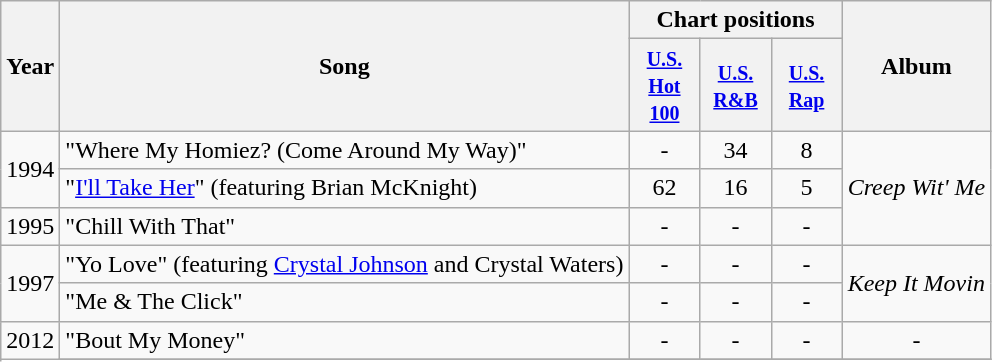<table class="wikitable">
<tr>
<th rowspan="2">Year</th>
<th rowspan="2">Song</th>
<th colspan="3">Chart positions</th>
<th rowspan="2">Album</th>
</tr>
<tr>
<th width="40"><small><a href='#'>U.S. Hot 100</a></small></th>
<th width="40"><small><a href='#'>U.S. R&B</a></small></th>
<th width="40"><small><a href='#'>U.S. Rap</a></small></th>
</tr>
<tr>
<td align="center" rowspan="2">1994</td>
<td align="left">"Where My Homiez? (Come Around My Way)"</td>
<td align="center">-</td>
<td align="center">34</td>
<td align="center">8</td>
<td rowspan="3"><em>Creep Wit' Me</em></td>
</tr>
<tr>
<td align="left">"<a href='#'>I'll Take Her</a>" (featuring Brian McKnight)</td>
<td align="center">62</td>
<td align="center">16</td>
<td align="center">5</td>
</tr>
<tr>
<td align="center">1995</td>
<td align="left">"Chill With That"</td>
<td align="center">-</td>
<td align="center">-</td>
<td align="center">-</td>
</tr>
<tr>
<td align="center" rowspan="2">1997</td>
<td align="left">"Yo Love" (featuring <a href='#'>Crystal Johnson</a> and Crystal Waters)</td>
<td align="center">-</td>
<td align="center">-</td>
<td align="center">-</td>
<td rowspan="2"><em>Keep It Movin<strong></td>
</tr>
<tr>
<td align="left">"Me & The Click"</td>
<td align="center">-</td>
<td align="center">-</td>
<td align="center">-</td>
</tr>
<tr>
<td align="center" rowspan="2">2012</td>
<td align="left">"Bout My Money"</td>
<td align="center">-</td>
<td align="center">-</td>
<td align="center">-</td>
<td align="center">-</td>
</tr>
<tr>
</tr>
</table>
